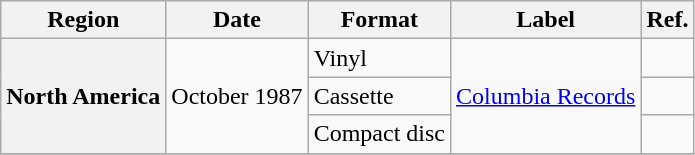<table class="wikitable plainrowheaders">
<tr>
<th scope="col">Region</th>
<th scope="col">Date</th>
<th scope="col">Format</th>
<th scope="col">Label</th>
<th scope="col">Ref.</th>
</tr>
<tr>
<th scope="row" rowspan="3">North America</th>
<td rowspan="3">October 1987</td>
<td>Vinyl</td>
<td rowspan="3"><a href='#'>Columbia Records</a></td>
<td></td>
</tr>
<tr>
<td>Cassette</td>
<td></td>
</tr>
<tr>
<td>Compact disc</td>
<td></td>
</tr>
<tr>
</tr>
</table>
